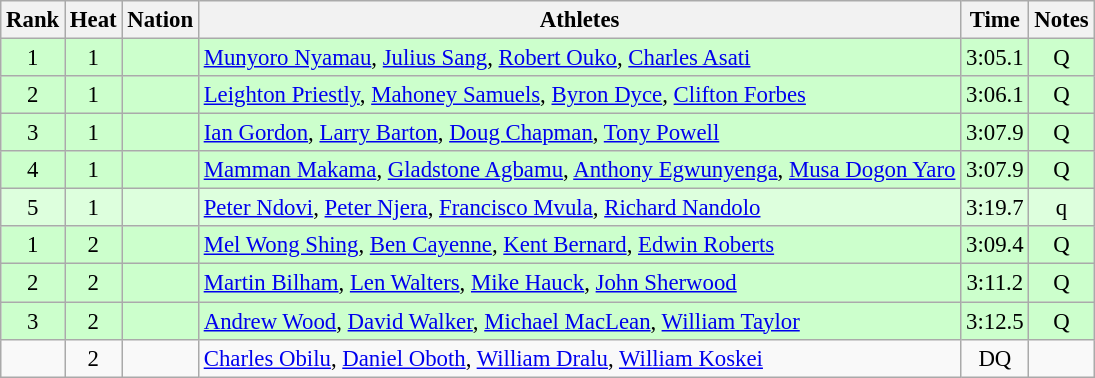<table class="wikitable sortable" style="text-align:center;font-size:95%">
<tr>
<th scope=col>Rank</th>
<th scope=col>Heat</th>
<th scope=col>Nation</th>
<th scope=col>Athletes</th>
<th scope=col>Time</th>
<th scope=col>Notes</th>
</tr>
<tr style="background-color: #ccffcc;">
<td>1</td>
<td>1</td>
<td style="text-align:left;"></td>
<td style="text-align:left;"><a href='#'>Munyoro Nyamau</a>, <a href='#'>Julius Sang</a>, <a href='#'>Robert Ouko</a>, <a href='#'>Charles Asati</a></td>
<td>3:05.1</td>
<td>Q</td>
</tr>
<tr style="background-color: #ccffcc;">
<td>2</td>
<td>1</td>
<td style="text-align:left;"></td>
<td style="text-align:left;"><a href='#'>Leighton Priestly</a>, <a href='#'>Mahoney Samuels</a>, <a href='#'>Byron Dyce</a>, <a href='#'>Clifton Forbes</a></td>
<td>3:06.1</td>
<td>Q</td>
</tr>
<tr style="background-color: #ccffcc;">
<td>3</td>
<td>1</td>
<td style="text-align:left;"></td>
<td style="text-align:left;"><a href='#'>Ian Gordon</a>, <a href='#'>Larry Barton</a>, <a href='#'>Doug Chapman</a>, <a href='#'>Tony Powell</a></td>
<td>3:07.9</td>
<td>Q</td>
</tr>
<tr style="background-color: #ccffcc;">
<td>4</td>
<td>1</td>
<td style="text-align:left;"></td>
<td style="text-align:left;"><a href='#'>Mamman Makama</a>, <a href='#'>Gladstone Agbamu</a>, <a href='#'>Anthony Egwunyenga</a>, <a href='#'>Musa Dogon Yaro</a></td>
<td>3:07.9</td>
<td>Q</td>
</tr>
<tr style="background-color: #ddffdd;">
<td>5</td>
<td>1</td>
<td style="text-align:left;"></td>
<td style="text-align:left;"><a href='#'>Peter Ndovi</a>, <a href='#'>Peter Njera</a>, <a href='#'>Francisco Mvula</a>, <a href='#'>Richard Nandolo</a></td>
<td>3:19.7</td>
<td>q</td>
</tr>
<tr style="background-color: #ccffcc;">
<td>1</td>
<td>2</td>
<td style="text-align:left;"></td>
<td style="text-align:left;"><a href='#'>Mel Wong Shing</a>, <a href='#'>Ben Cayenne</a>, <a href='#'>Kent Bernard</a>, <a href='#'>Edwin Roberts</a></td>
<td>3:09.4</td>
<td>Q</td>
</tr>
<tr style="background-color: #ccffcc;">
<td>2</td>
<td>2</td>
<td style="text-align:left;"></td>
<td style="text-align:left;"><a href='#'>Martin Bilham</a>, <a href='#'>Len Walters</a>, <a href='#'>Mike Hauck</a>, <a href='#'>John Sherwood</a></td>
<td>3:11.2</td>
<td>Q</td>
</tr>
<tr style="background-color: #ccffcc;">
<td>3</td>
<td>2</td>
<td style="text-align:left;"></td>
<td style="text-align:left;"><a href='#'>Andrew Wood</a>, <a href='#'>David Walker</a>, <a href='#'>Michael MacLean</a>, <a href='#'>William Taylor</a></td>
<td>3:12.5</td>
<td>Q</td>
</tr>
<tr>
<td data-sort-value="9"></td>
<td>2</td>
<td style="text-align:left;"></td>
<td style="text-align:left;"><a href='#'>Charles Obilu</a>, <a href='#'>Daniel Oboth</a>, <a href='#'>William Dralu</a>, <a href='#'>William Koskei</a></td>
<td data-sort-value="9:99.9">DQ</td>
<td></td>
</tr>
</table>
